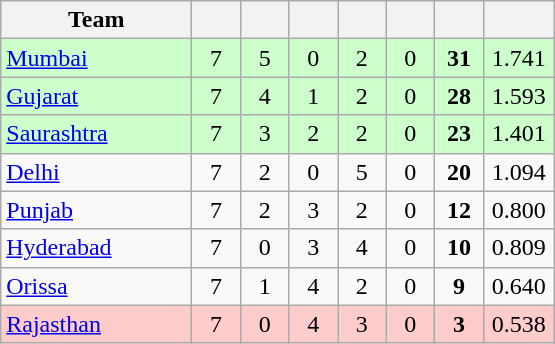<table class="wikitable" style="text-align:center">
<tr>
<th style="width:120px">Team</th>
<th style="width:25px"></th>
<th style="width:25px"></th>
<th style="width:25px"></th>
<th style="width:25px"></th>
<th style="width:25px"></th>
<th style="width:25px"></th>
<th style="width:40px;"></th>
</tr>
<tr style="background:#cfc;">
<td style="text-align:left"><a href='#'>Mumbai</a></td>
<td>7</td>
<td>5</td>
<td>0</td>
<td>2</td>
<td>0</td>
<td><strong>31</strong></td>
<td>1.741</td>
</tr>
<tr style="background:#cfc;">
<td style="text-align:left"><a href='#'>Gujarat</a></td>
<td>7</td>
<td>4</td>
<td>1</td>
<td>2</td>
<td>0</td>
<td><strong>28</strong></td>
<td>1.593</td>
</tr>
<tr style="background:#cfc;">
<td style="text-align:left"><a href='#'>Saurashtra</a></td>
<td>7</td>
<td>3</td>
<td>2</td>
<td>2</td>
<td>0</td>
<td><strong>23</strong></td>
<td>1.401</td>
</tr>
<tr>
<td style="text-align:left"><a href='#'>Delhi</a></td>
<td>7</td>
<td>2</td>
<td>0</td>
<td>5</td>
<td>0</td>
<td><strong>20</strong></td>
<td>1.094</td>
</tr>
<tr>
<td style="text-align:left"><a href='#'>Punjab</a></td>
<td>7</td>
<td>2</td>
<td>3</td>
<td>2</td>
<td>0</td>
<td><strong>12</strong></td>
<td>0.800</td>
</tr>
<tr>
<td style="text-align:left"><a href='#'>Hyderabad</a></td>
<td>7</td>
<td>0</td>
<td>3</td>
<td>4</td>
<td>0</td>
<td><strong>10</strong></td>
<td>0.809</td>
</tr>
<tr>
<td style="text-align:left"><a href='#'>Orissa</a></td>
<td>7</td>
<td>1</td>
<td>4</td>
<td>2</td>
<td>0</td>
<td><strong>9</strong></td>
<td>0.640</td>
</tr>
<tr style="background:#FFCCCC;">
<td style="text-align:left"><a href='#'>Rajasthan</a></td>
<td>7</td>
<td>0</td>
<td>4</td>
<td>3</td>
<td>0</td>
<td><strong>3</strong></td>
<td>0.538</td>
</tr>
</table>
